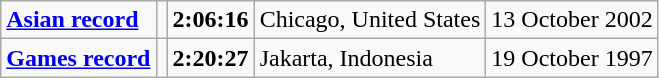<table class="wikitable">
<tr>
<td><strong><a href='#'>Asian record</a></strong></td>
<td></td>
<td><strong>2:06:16</strong></td>
<td>Chicago, United States</td>
<td>13 October 2002</td>
</tr>
<tr>
<td><strong><a href='#'>Games record</a></strong></td>
<td></td>
<td><strong>2:20:27</strong></td>
<td>Jakarta, Indonesia</td>
<td>19 October 1997</td>
</tr>
</table>
